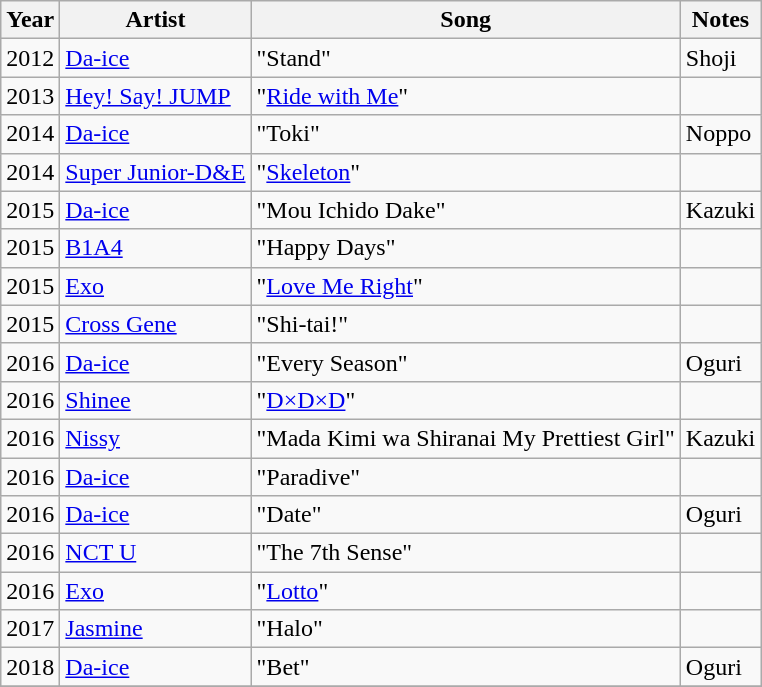<table class="wikitable sortable">
<tr>
<th>Year</th>
<th>Artist</th>
<th>Song</th>
<th class="unsortable">Notes</th>
</tr>
<tr>
<td>2012</td>
<td><a href='#'>Da-ice</a></td>
<td>"Stand"</td>
<td>Shoji</td>
</tr>
<tr>
<td>2013</td>
<td><a href='#'>Hey! Say! JUMP</a></td>
<td>"<a href='#'>Ride with Me</a>"</td>
<td></td>
</tr>
<tr>
<td>2014</td>
<td><a href='#'>Da-ice</a></td>
<td>"Toki"</td>
<td>Noppo</td>
</tr>
<tr>
<td>2014</td>
<td><a href='#'>Super Junior-D&E</a></td>
<td>"<a href='#'>Skeleton</a>"</td>
<td></td>
</tr>
<tr>
<td>2015</td>
<td><a href='#'>Da-ice</a></td>
<td>"Mou Ichido Dake"</td>
<td>Kazuki</td>
</tr>
<tr>
<td>2015</td>
<td><a href='#'>B1A4</a></td>
<td>"Happy Days"</td>
<td></td>
</tr>
<tr>
<td>2015</td>
<td><a href='#'>Exo</a></td>
<td>"<a href='#'>Love Me Right</a>"</td>
<td></td>
</tr>
<tr>
<td>2015</td>
<td><a href='#'>Cross Gene</a></td>
<td>"Shi-tai!"</td>
<td></td>
</tr>
<tr>
<td>2016</td>
<td><a href='#'>Da-ice</a></td>
<td>"Every Season"</td>
<td>Oguri</td>
</tr>
<tr>
<td>2016</td>
<td><a href='#'>Shinee</a></td>
<td>"<a href='#'>D×D×D</a>"</td>
<td></td>
</tr>
<tr>
<td>2016</td>
<td><a href='#'>Nissy</a></td>
<td>"Mada Kimi wa Shiranai My Prettiest Girl"</td>
<td>Kazuki</td>
</tr>
<tr>
<td>2016</td>
<td><a href='#'>Da-ice</a></td>
<td>"Paradive"</td>
<td></td>
</tr>
<tr>
<td>2016</td>
<td><a href='#'>Da-ice</a></td>
<td>"Date"</td>
<td>Oguri</td>
</tr>
<tr>
<td>2016</td>
<td><a href='#'>NCT U</a></td>
<td>"The 7th Sense"</td>
<td></td>
</tr>
<tr>
<td>2016</td>
<td><a href='#'>Exo</a></td>
<td>"<a href='#'>Lotto</a>"</td>
<td></td>
</tr>
<tr>
<td>2017</td>
<td><a href='#'>Jasmine</a></td>
<td>"Halo"</td>
<td></td>
</tr>
<tr>
<td>2018</td>
<td><a href='#'>Da-ice</a></td>
<td>"Bet"</td>
<td>Oguri</td>
</tr>
<tr>
</tr>
</table>
